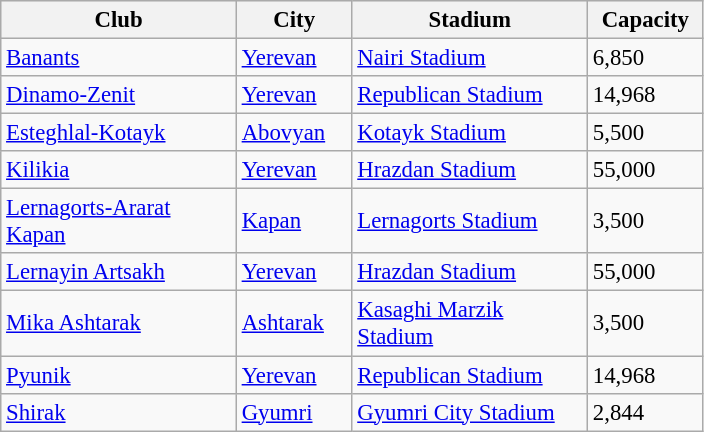<table class="wikitable" style="font-size:95%;">
<tr bgcolor="#efefef">
<th width="150">Club</th>
<th width="70">City</th>
<th width="150">Stadium</th>
<th width="70">Capacity</th>
</tr>
<tr>
<td><a href='#'>Banants</a></td>
<td><a href='#'>Yerevan</a></td>
<td><a href='#'>Nairi Stadium</a></td>
<td>6,850</td>
</tr>
<tr>
<td><a href='#'>Dinamo-Zenit</a></td>
<td><a href='#'>Yerevan</a></td>
<td><a href='#'>Republican Stadium</a></td>
<td>14,968</td>
</tr>
<tr>
<td><a href='#'>Esteghlal-Kotayk</a></td>
<td><a href='#'>Abovyan</a></td>
<td><a href='#'>Kotayk Stadium</a></td>
<td>5,500</td>
</tr>
<tr>
<td><a href='#'>Kilikia</a></td>
<td><a href='#'>Yerevan</a></td>
<td><a href='#'>Hrazdan Stadium</a></td>
<td>55,000</td>
</tr>
<tr>
<td><a href='#'>Lernagorts-Ararat Kapan</a></td>
<td><a href='#'>Kapan</a></td>
<td><a href='#'>Lernagorts Stadium</a></td>
<td>3,500</td>
</tr>
<tr>
<td><a href='#'>Lernayin Artsakh</a></td>
<td><a href='#'>Yerevan</a></td>
<td><a href='#'>Hrazdan Stadium</a></td>
<td>55,000</td>
</tr>
<tr>
<td><a href='#'>Mika Ashtarak</a></td>
<td><a href='#'>Ashtarak</a></td>
<td><a href='#'>Kasaghi Marzik Stadium</a></td>
<td>3,500</td>
</tr>
<tr>
<td><a href='#'>Pyunik</a></td>
<td><a href='#'>Yerevan</a></td>
<td><a href='#'>Republican Stadium</a></td>
<td>14,968</td>
</tr>
<tr>
<td><a href='#'>Shirak</a></td>
<td><a href='#'>Gyumri</a></td>
<td><a href='#'>Gyumri City Stadium</a></td>
<td>2,844</td>
</tr>
</table>
